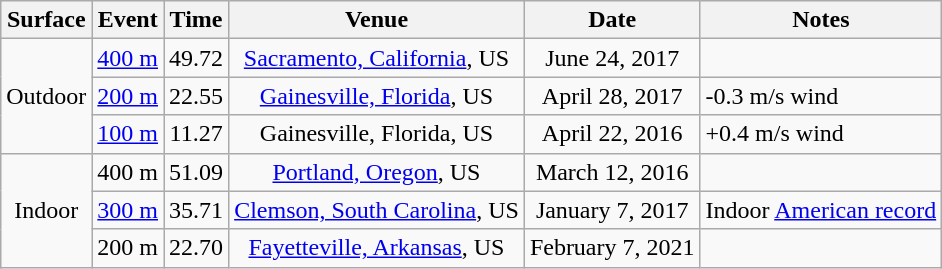<table class=wikitable style=text-align:center>
<tr>
<th>Surface</th>
<th>Event</th>
<th>Time</th>
<th>Venue</th>
<th>Date</th>
<th>Notes</th>
</tr>
<tr>
<td rowspan=3>Outdoor</td>
<td><a href='#'>400 m</a></td>
<td>49.72</td>
<td><a href='#'>Sacramento, California</a>, US</td>
<td>June 24, 2017</td>
<td></td>
</tr>
<tr>
<td><a href='#'>200 m</a></td>
<td>22.55</td>
<td><a href='#'>Gainesville, Florida</a>, US</td>
<td>April 28, 2017</td>
<td align=left>-0.3 m/s wind</td>
</tr>
<tr>
<td><a href='#'>100 m</a></td>
<td>11.27</td>
<td>Gainesville, Florida, US</td>
<td>April 22, 2016</td>
<td align=left>+0.4 m/s wind</td>
</tr>
<tr>
<td rowspan=3>Indoor</td>
<td>400 m</td>
<td>51.09</td>
<td><a href='#'>Portland, Oregon</a>, US</td>
<td>March 12, 2016</td>
<td></td>
</tr>
<tr>
<td><a href='#'>300 m</a></td>
<td>35.71</td>
<td><a href='#'>Clemson, South Carolina</a>, US</td>
<td>January 7, 2017</td>
<td align=left>Indoor <a href='#'>American record</a></td>
</tr>
<tr>
<td>200 m</td>
<td>22.70</td>
<td><a href='#'>Fayetteville, Arkansas</a>, US</td>
<td>February 7, 2021</td>
<td></td>
</tr>
</table>
